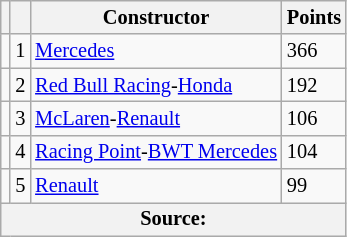<table class="wikitable" style="font-size: 85%;">
<tr>
<th scope="col"></th>
<th scope="col"></th>
<th scope="col">Constructor</th>
<th scope="col">Points</th>
</tr>
<tr>
<td align="left"></td>
<td align="center">1</td>
<td> <a href='#'>Mercedes</a></td>
<td align="left">366</td>
</tr>
<tr>
<td align="left"></td>
<td align="center">2</td>
<td> <a href='#'>Red Bull Racing</a>-<a href='#'>Honda</a></td>
<td align="left">192</td>
</tr>
<tr>
<td align="left"></td>
<td align="center">3</td>
<td> <a href='#'>McLaren</a>-<a href='#'>Renault</a></td>
<td align="left">106</td>
</tr>
<tr>
<td align="left"></td>
<td align="center">4</td>
<td> <a href='#'>Racing Point</a>-<a href='#'>BWT Mercedes</a></td>
<td align="left">104</td>
</tr>
<tr>
<td align="left"></td>
<td align="center">5</td>
<td> <a href='#'>Renault</a></td>
<td align="left">99</td>
</tr>
<tr>
<th colspan=4>Source:</th>
</tr>
</table>
